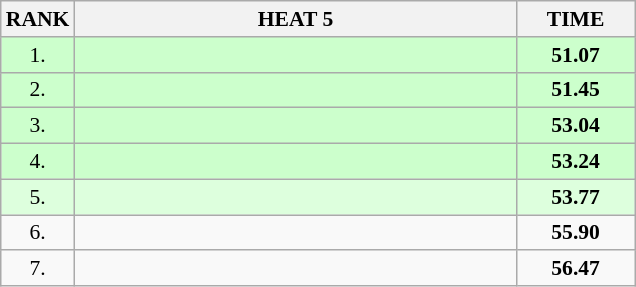<table class="wikitable" style="border-collapse: collapse; font-size: 90%;">
<tr>
<th>RANK</th>
<th style="width: 20em">HEAT 5</th>
<th style="width: 5em">TIME</th>
</tr>
<tr style="background:#ccffcc;">
<td align="center">1.</td>
<td></td>
<td align="center"><strong>51.07</strong></td>
</tr>
<tr style="background:#ccffcc;">
<td align="center">2.</td>
<td></td>
<td align="center"><strong>51.45</strong></td>
</tr>
<tr style="background:#ccffcc;">
<td align="center">3.</td>
<td></td>
<td align="center"><strong>53.04</strong></td>
</tr>
<tr style="background:#ccffcc;">
<td align="center">4.</td>
<td></td>
<td align="center"><strong>53.24</strong></td>
</tr>
<tr style="background:#ddffdd;">
<td align="center">5.</td>
<td></td>
<td align="center"><strong>53.77</strong></td>
</tr>
<tr>
<td align="center">6.</td>
<td></td>
<td align="center"><strong>55.90</strong></td>
</tr>
<tr>
<td align="center">7.</td>
<td></td>
<td align="center"><strong>56.47</strong></td>
</tr>
</table>
